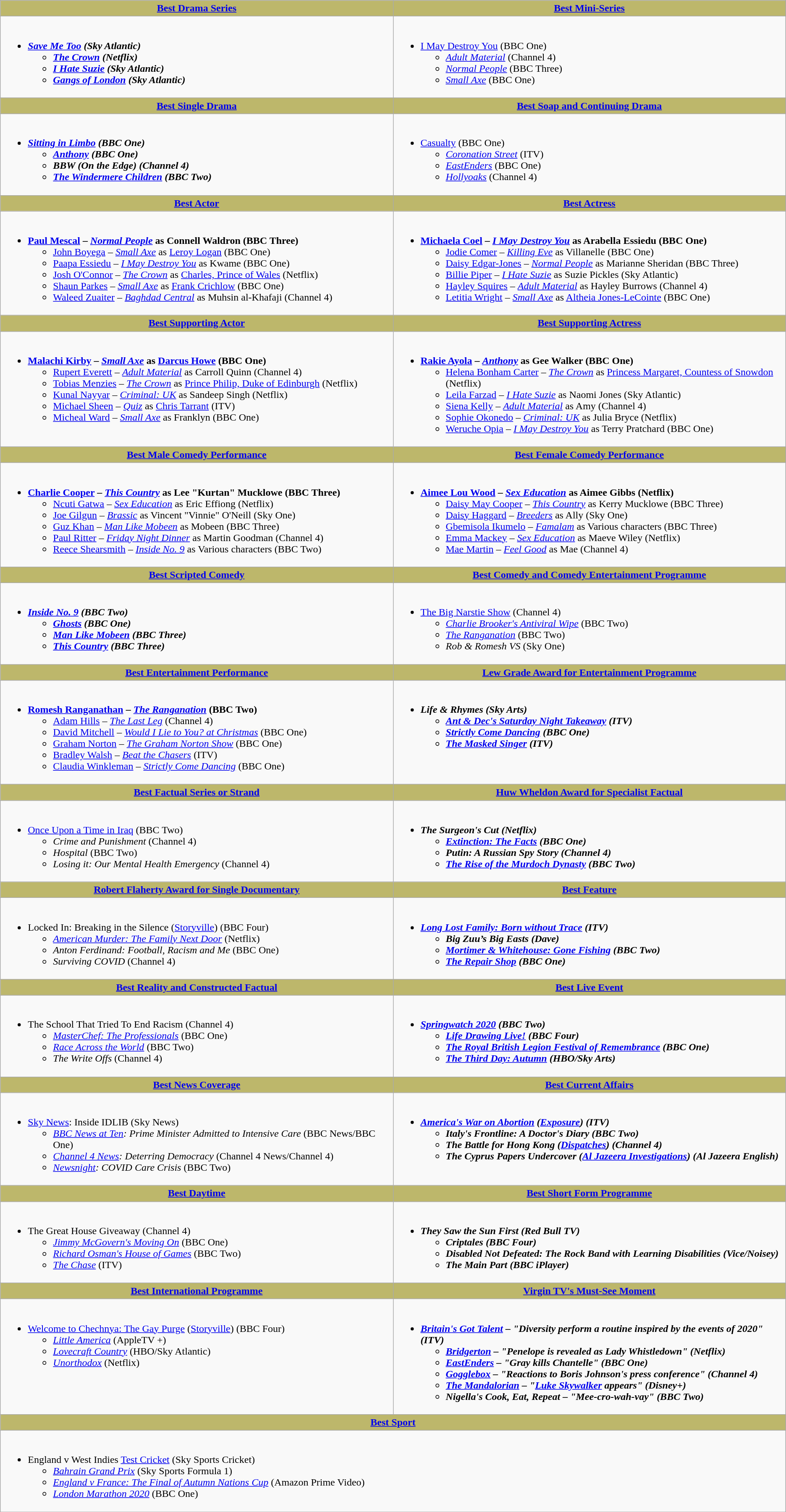<table class=wikitable>
<tr>
<th style="background:#BDB76B;"><a href='#'>Best Drama Series</a></th>
<th style="background:#BDB76B;"><a href='#'>Best Mini-Series</a></th>
</tr>
<tr>
<td valign="top"><br><ul><li><strong><em><a href='#'>Save Me Too</a><em> (Sky Atlantic)<strong><ul><li></em><a href='#'>The Crown</a><em> (Netflix)</li><li></em><a href='#'>I Hate Suzie</a><em> (Sky Atlantic)</li><li></em><a href='#'>Gangs of London</a><em> (Sky Atlantic)</li></ul></li></ul></td>
<td valign="top"><br><ul><li></em></strong><a href='#'>I May Destroy You</a></em> (BBC One)</strong><ul><li><em><a href='#'>Adult Material</a></em> (Channel 4)</li><li><em><a href='#'>Normal People</a></em> (BBC Three)</li><li><em><a href='#'>Small Axe</a></em> (BBC One)</li></ul></li></ul></td>
</tr>
<tr>
<th style="background:#BDB76B;"><a href='#'>Best Single Drama</a></th>
<th style="background:#BDB76B;"><a href='#'>Best Soap and Continuing Drama</a></th>
</tr>
<tr>
<td valign="top"><br><ul><li><strong><em><a href='#'>Sitting in Limbo</a><em> (BBC One)<strong><ul><li></em><a href='#'>Anthony</a><em> (BBC One)</li><li></em>BBW (On the Edge)<em> (Channel 4)</li><li></em><a href='#'>The Windermere Children</a><em> (BBC Two)</li></ul></li></ul></td>
<td valign="top"><br><ul><li></em></strong><a href='#'>Casualty</a></em> (BBC One)</strong><ul><li><em><a href='#'>Coronation Street</a></em> (ITV)</li><li><em><a href='#'>EastEnders</a></em> (BBC One)</li><li><em><a href='#'>Hollyoaks</a></em> (Channel 4)</li></ul></li></ul></td>
</tr>
<tr>
<th style="background:#BDB76B; width: 50%"><a href='#'>Best Actor</a></th>
<th style="background:#BDB76B; width: 50%"><a href='#'>Best Actress</a></th>
</tr>
<tr>
<td valign="top"><br><ul><li><strong><a href='#'>Paul Mescal</a> – <em><a href='#'>Normal People</a></em> as Connell Waldron (BBC Three) </strong><ul><li><a href='#'>John Boyega</a> – <em><a href='#'>Small Axe</a></em> as <a href='#'>Leroy Logan</a> (BBC One)</li><li><a href='#'>Paapa Essiedu</a> – <em><a href='#'>I May Destroy You</a></em> as Kwame (BBC One)</li><li><a href='#'>Josh O'Connor</a> – <em><a href='#'>The Crown</a></em> as <a href='#'>Charles, Prince of Wales</a> (Netflix)</li><li><a href='#'>Shaun Parkes</a> – <em><a href='#'>Small Axe</a></em> as <a href='#'>Frank Crichlow</a> (BBC One)</li><li><a href='#'>Waleed Zuaiter</a> – <em><a href='#'>Baghdad Central</a></em> as Muhsin al-Khafaji (Channel 4)</li></ul></li></ul></td>
<td valign="top"><br><ul><li><strong><a href='#'>Michaela Coel</a> – <em><a href='#'>I May Destroy You</a></em> as Arabella Essiedu (BBC One)</strong><ul><li><a href='#'>Jodie Comer</a> – <em><a href='#'>Killing Eve</a></em> as Villanelle (BBC One)</li><li><a href='#'>Daisy Edgar-Jones</a> – <em><a href='#'>Normal People</a></em> as Marianne Sheridan (BBC Three)</li><li><a href='#'>Billie Piper</a> – <em><a href='#'>I Hate Suzie</a></em> as Suzie Pickles (Sky Atlantic)</li><li><a href='#'>Hayley Squires</a> – <em><a href='#'>Adult Material</a></em> as Hayley Burrows (Channel 4)</li><li><a href='#'>Letitia Wright</a> – <em><a href='#'>Small Axe</a></em> as <a href='#'>Altheia Jones-LeCointe</a> (BBC One)</li></ul></li></ul></td>
</tr>
<tr>
<th style="background:#BDB76B;"><a href='#'>Best Supporting Actor</a></th>
<th style="background:#BDB76B;"><a href='#'>Best Supporting Actress</a></th>
</tr>
<tr>
<td valign="top"><br><ul><li><strong><a href='#'>Malachi Kirby</a> – <em><a href='#'>Small Axe</a></em> as <a href='#'>Darcus Howe</a> (BBC One)</strong><ul><li><a href='#'>Rupert Everett</a> – <em><a href='#'>Adult Material</a></em> as Carroll Quinn (Channel 4)</li><li><a href='#'>Tobias Menzies</a> – <em><a href='#'>The Crown</a></em> as <a href='#'>Prince Philip, Duke of Edinburgh</a> (Netflix)</li><li><a href='#'>Kunal Nayyar</a> – <em><a href='#'>Criminal: UK</a></em> as Sandeep Singh (Netflix)</li><li><a href='#'>Michael Sheen</a> – <em><a href='#'>Quiz</a></em> as <a href='#'>Chris Tarrant</a> (ITV)</li><li><a href='#'>Micheal Ward</a> – <em><a href='#'>Small Axe</a></em> as Franklyn (BBC One)</li></ul></li></ul></td>
<td valign="top"><br><ul><li><strong><a href='#'>Rakie Ayola</a> – <em><a href='#'>Anthony</a></em> as Gee Walker (BBC One)</strong><ul><li><a href='#'>Helena Bonham Carter</a> – <em><a href='#'>The Crown</a></em> as <a href='#'>Princess Margaret, Countess of Snowdon</a> (Netflix)</li><li><a href='#'>Leila Farzad</a> – <em><a href='#'>I Hate Suzie</a></em> as Naomi Jones (Sky Atlantic)</li><li><a href='#'>Siena Kelly</a> – <em><a href='#'>Adult Material</a></em> as Amy (Channel 4)</li><li><a href='#'>Sophie Okonedo</a> – <em><a href='#'>Criminal: UK</a></em> as Julia Bryce (Netflix)</li><li><a href='#'>Weruche Opia</a> – <em><a href='#'>I May Destroy You</a></em> as Terry Pratchard (BBC One)</li></ul></li></ul></td>
</tr>
<tr>
<th style="background:#BDB76B;"><a href='#'>Best Male Comedy Performance</a></th>
<th style="background:#BDB76B;"><a href='#'>Best Female Comedy Performance</a></th>
</tr>
<tr>
<td valign="top"><br><ul><li><strong><a href='#'>Charlie Cooper</a> – <em><a href='#'>This Country</a></em> as Lee "Kurtan" Mucklowe (BBC Three)</strong><ul><li><a href='#'>Ncuti Gatwa</a> – <em><a href='#'>Sex Education</a></em> as Eric Effiong (Netflix)</li><li><a href='#'>Joe Gilgun</a> – <em><a href='#'>Brassic</a></em> as Vincent "Vinnie" O'Neill (Sky One)</li><li><a href='#'>Guz Khan</a> – <em><a href='#'>Man Like Mobeen</a></em> as Mobeen (BBC Three)</li><li><a href='#'>Paul Ritter</a> – <em><a href='#'>Friday Night Dinner</a></em> as Martin Goodman (Channel 4)</li><li><a href='#'>Reece Shearsmith</a> – <em><a href='#'>Inside No. 9</a></em> as Various characters (BBC Two)</li></ul></li></ul></td>
<td valign="top"><br><ul><li><strong><a href='#'>Aimee Lou Wood</a> – <em><a href='#'>Sex Education</a></em> as Aimee Gibbs (Netflix)</strong><ul><li><a href='#'>Daisy May Cooper</a> – <em><a href='#'>This Country</a></em> as Kerry Mucklowe (BBC Three)</li><li><a href='#'>Daisy Haggard</a> – <em><a href='#'>Breeders</a></em> as Ally (Sky One)</li><li><a href='#'>Gbemisola Ikumelo</a> – <em><a href='#'>Famalam</a></em> as Various characters (BBC Three)</li><li><a href='#'>Emma Mackey</a> – <em><a href='#'>Sex Education</a></em> as Maeve Wiley (Netflix)</li><li><a href='#'>Mae Martin</a> – <em><a href='#'>Feel Good</a></em> as Mae (Channel 4)</li></ul></li></ul></td>
</tr>
<tr>
<th style="background:#BDB76B;"><a href='#'>Best Scripted Comedy</a></th>
<th style="background:#BDB76B;"><a href='#'>Best Comedy and Comedy Entertainment Programme</a></th>
</tr>
<tr>
<td valign="top"><br><ul><li><strong><em><a href='#'>Inside No. 9</a><em> (BBC Two)<strong><ul><li></em><a href='#'>Ghosts</a><em> (BBC One)</li><li></em><a href='#'>Man Like Mobeen</a><em> (BBC Three)</li><li></em><a href='#'>This Country</a><em> (BBC Three)</li></ul></li></ul></td>
<td valign="top"><br><ul><li></em></strong><a href='#'>The Big Narstie Show</a></em> (Channel 4)</strong><ul><li><em><a href='#'>Charlie Brooker's Antiviral Wipe</a></em> (BBC Two)</li><li><em><a href='#'>The Ranganation</a></em> (BBC Two)</li><li><em>Rob & Romesh VS</em> (Sky One)</li></ul></li></ul></td>
</tr>
<tr>
<th style="background:#BDB76B;"><a href='#'>Best Entertainment Performance</a></th>
<th style="background:#BDB76B;"><a href='#'>Lew Grade Award for Entertainment Programme</a></th>
</tr>
<tr>
<td valign="top"><br><ul><li><strong><a href='#'>Romesh Ranganathan</a> – <em><a href='#'>The Ranganation</a></em> (BBC Two)</strong><ul><li><a href='#'>Adam Hills</a> – <em><a href='#'>The Last Leg</a></em> (Channel 4)</li><li><a href='#'>David Mitchell</a> – <em><a href='#'>Would I Lie to You? at Christmas</a></em> (BBC One)</li><li><a href='#'>Graham Norton</a> – <em><a href='#'>The Graham Norton Show</a></em> (BBC One)</li><li><a href='#'>Bradley Walsh</a> – <em><a href='#'>Beat the Chasers</a></em> (ITV)</li><li><a href='#'>Claudia Winkleman</a> – <em><a href='#'>Strictly Come Dancing</a></em> (BBC One)</li></ul></li></ul></td>
<td valign="top"><br><ul><li><strong><em>Life & Rhymes<em> (Sky Arts)<strong><ul><li></em><a href='#'>Ant & Dec's Saturday Night Takeaway</a><em> (ITV)</li><li></em><a href='#'>Strictly Come Dancing</a><em> (BBC One)</li><li></em><a href='#'>The Masked Singer</a><em> (ITV)</li></ul></li></ul></td>
</tr>
<tr>
<th style="background:#BDB76B;"><a href='#'>Best Factual Series or Strand</a></th>
<th style="background:#BDB76B;"><a href='#'>Huw Wheldon Award for Specialist Factual</a></th>
</tr>
<tr>
<td valign="top"><br><ul><li></em></strong><a href='#'>Once Upon a Time in Iraq</a></em> (BBC Two)</strong><ul><li><em>Crime and Punishment</em> (Channel 4)</li><li><em>Hospital</em> (BBC Two)</li><li><em>Losing it: Our Mental Health Emergency</em> (Channel 4)</li></ul></li></ul></td>
<td valign="top"><br><ul><li><strong><em>The Surgeon's Cut<em> (Netflix)<strong><ul><li></em><a href='#'>Extinction: The Facts</a><em> (BBC One)</li><li></em>Putin: A Russian Spy Story<em> (Channel 4)</li><li></em><a href='#'>The Rise of the Murdoch Dynasty</a><em> (BBC Two)</li></ul></li></ul></td>
</tr>
<tr>
<th style="background:#BDB76B;"><a href='#'>Robert Flaherty Award for Single Documentary</a></th>
<th style="background:#BDB76B;"><a href='#'>Best Feature</a></th>
</tr>
<tr>
<td valign="top"><br><ul><li></em></strong>Locked In: Breaking in the Silence (<a href='#'>Storyville</a>)</em> (BBC Four)</strong><ul><li><em><a href='#'>American Murder: The Family Next Door</a></em> (Netflix)</li><li><em>Anton Ferdinand: Football, Racism and Me</em> (BBC One)</li><li><em>Surviving COVID</em> (Channel 4)</li></ul></li></ul></td>
<td valign="top"><br><ul><li><strong><em><a href='#'>Long Lost Family: Born without Trace</a><em> (ITV)<strong><ul><li></em>Big Zuu’s Big Easts<em> (Dave)</li><li></em><a href='#'>Mortimer & Whitehouse: Gone Fishing</a><em> (BBC Two)</li><li></em><a href='#'>The Repair Shop</a><em> (BBC One)</li></ul></li></ul></td>
</tr>
<tr>
<th style="background:#BDB76B;"><a href='#'>Best Reality and Constructed Factual</a></th>
<th style="background:#BDB76B;"><a href='#'>Best Live Event</a></th>
</tr>
<tr>
<td valign="top"><br><ul><li></em></strong>The School That Tried To End Racism</em> (Channel 4)</strong><ul><li><em><a href='#'>MasterChef: The Professionals</a></em> (BBC One)</li><li><em><a href='#'>Race Across the World</a></em> (BBC Two)</li><li><em>The Write Offs</em> (Channel 4)</li></ul></li></ul></td>
<td valign="top"><br><ul><li><strong><em><a href='#'>Springwatch 2020</a><em> (BBC Two)<strong><ul><li></em><a href='#'>Life Drawing Live!</a><em> (BBC Four)</li><li></em><a href='#'>The Royal British Legion Festival of Remembrance</a><em> (BBC One)</li><li></em><a href='#'>The Third Day: Autumn</a><em> (HBO/Sky Arts)</li></ul></li></ul></td>
</tr>
<tr>
<th style="background:#BDB76B;"><a href='#'>Best News Coverage</a></th>
<th style="background:#BDB76B;"><a href='#'>Best Current Affairs</a></th>
</tr>
<tr>
<td valign="top"><br><ul><li></em></strong><a href='#'>Sky News</a>: Inside IDLIB</em> (Sky News)</strong><ul><li><em><a href='#'>BBC News at Ten</a>: Prime Minister Admitted to Intensive Care</em> (BBC News/BBC One)</li><li><em><a href='#'>Channel 4 News</a>: Deterring Democracy</em> (Channel 4 News/Channel 4)</li><li><em><a href='#'>Newsnight</a>: COVID Care Crisis</em> (BBC Two)</li></ul></li></ul></td>
<td valign="top"><br><ul><li><strong><em><a href='#'>America's War on Abortion</a><em> </em>(<a href='#'>Exposure</a>)<em> (ITV)<strong><ul><li></em>Italy's Frontline: A Doctor's Diary <em> (BBC Two)</li><li></em>The Battle for Hong Kong (<a href='#'>Dispatches</a>)<em> (Channel 4)</li><li></em>The Cyprus Papers Undercover (<a href='#'>Al Jazeera Investigations</a>)<em> (Al Jazeera English)</li></ul></li></ul></td>
</tr>
<tr>
<th style="background:#BDB76B;"><a href='#'>Best Daytime</a></th>
<th style="background:#BDB76B;"><a href='#'>Best Short Form Programme</a></th>
</tr>
<tr>
<td valign="top"><br><ul><li></em></strong>The Great House Giveaway</em> (Channel 4)</strong><ul><li><em><a href='#'>Jimmy McGovern's Moving On</a></em> (BBC One)</li><li><em><a href='#'>Richard Osman's House of Games</a></em> (BBC Two)</li><li><em><a href='#'>The Chase</a></em> (ITV)</li></ul></li></ul></td>
<td valign="top"><br><ul><li><strong><em>They Saw the Sun First<em> (Red Bull TV)<strong><ul><li></em>Criptales<em> (BBC Four)</li><li></em>Disabled Not Defeated: The Rock Band with Learning Disabilities<em> (Vice/Noisey)</li><li></em>The Main Part<em> (BBC iPlayer)</li></ul></li></ul></td>
</tr>
<tr>
<th style="background:#BDB76B;"><a href='#'>Best International Programme</a></th>
<th style="background:#BDB76B;"><a href='#'>Virgin TV's Must-See Moment</a></th>
</tr>
<tr>
<td valign="top"><br><ul><li></em></strong><a href='#'>Welcome to Chechnya: The Gay Purge</a> (<a href='#'>Storyville</a>)</em> (BBC Four)</strong><ul><li><em><a href='#'>Little America</a></em> (AppleTV +)</li><li><em><a href='#'>Lovecraft Country</a></em> (HBO/Sky Atlantic)</li><li><em><a href='#'>Unorthodox</a></em> (Netflix)</li></ul></li></ul></td>
<td valign="top"><br><ul><li><strong><em><a href='#'>Britain's Got Talent</a><em> – "Diversity perform a routine inspired by the events of 2020" (ITV)<strong><ul><li></em><a href='#'>Bridgerton</a><em> – "Penelope is revealed as Lady Whistledown" (Netflix)</li><li></em><a href='#'>EastEnders</a><em> – "Gray kills Chantelle" (BBC One)</li><li></em><a href='#'>Gogglebox</a><em> – "Reactions to Boris Johnson's press conference" (Channel 4)</li><li></em><a href='#'>The Mandalorian</a><em> – "<a href='#'>Luke Skywalker</a> appears" (Disney+)</li><li></em>Nigella's Cook, Eat, Repeat<em> – "Mee-cro-wah-vay" (BBC Two)</li></ul></li></ul></td>
</tr>
<tr>
<th colspan="2" style="background:#BDB76B;"><a href='#'>Best Sport</a></th>
</tr>
<tr>
<td colspan="2" valign="top"><br><ul><li></em></strong>England v West Indies <a href='#'>Test Cricket</a></em> (Sky Sports Cricket)</strong><ul><li><em><a href='#'>Bahrain Grand Prix</a></em> (Sky  Sports Formula 1)</li><li><em><a href='#'>England v France: The Final of Autumn Nations Cup</a></em> (Amazon Prime Video)</li><li><em><a href='#'>London Marathon 2020</a></em> (BBC One)</li></ul></li></ul></td>
</tr>
<tr>
</tr>
</table>
